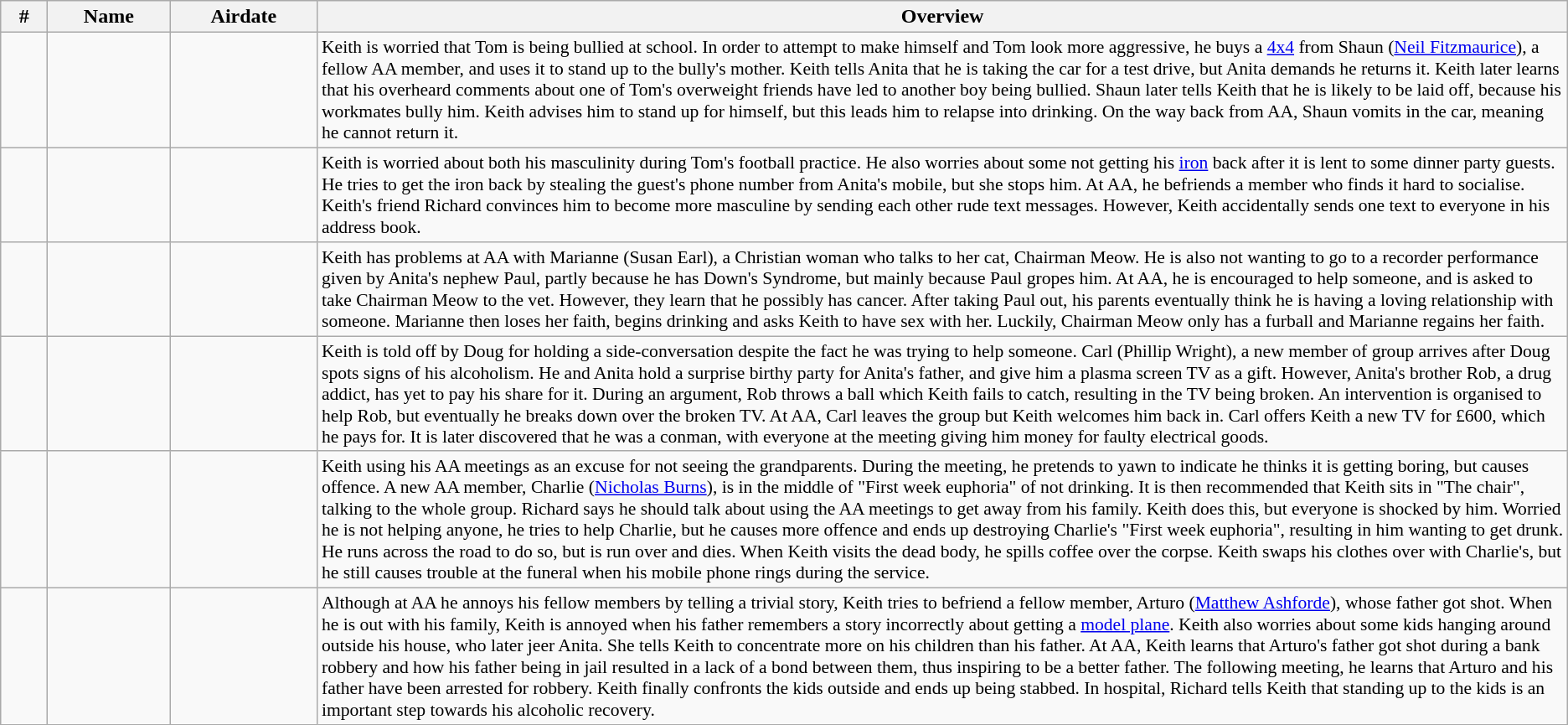<table class="wikitable">
<tr>
<th width="30">#</th>
<th width="90">Name</th>
<th width="110"><strong>Airdate</strong></th>
<th><strong>Overview</strong></th>
</tr>
<tr>
<td></td>
<td></td>
<td></td>
<td style="font-size: 90%;">Keith is worried that Tom is being bullied at school. In order to attempt to make himself and Tom look more aggressive, he buys a <a href='#'>4x4</a> from Shaun (<a href='#'>Neil Fitzmaurice</a>), a fellow AA member, and uses it to stand up to the bully's mother. Keith tells Anita that he is taking the car for a test drive, but Anita demands he returns it. Keith later learns that his overheard comments about one of Tom's overweight friends have led to another boy being bullied. Shaun later tells Keith that he is likely to be laid off, because his workmates bully him. Keith advises him to stand up for himself, but this leads him to relapse into drinking. On the way back from AA, Shaun vomits in the car, meaning he cannot return it.</td>
</tr>
<tr>
<td></td>
<td></td>
<td></td>
<td style="font-size: 90%;">Keith is worried about both his masculinity during Tom's football practice. He also worries about some not getting his <a href='#'>iron</a> back after it is lent to some dinner party guests. He tries to get the iron back by stealing the guest's phone number from Anita's mobile, but she stops him. At AA, he befriends a member who finds it hard to socialise. Keith's friend Richard convinces him to become more masculine by sending each other rude text messages. However, Keith accidentally sends one text to everyone in his address book.</td>
</tr>
<tr>
<td></td>
<td></td>
<td></td>
<td style="font-size: 90%;">Keith has problems at AA with Marianne (Susan Earl), a Christian woman who talks to her cat, Chairman Meow. He is also not wanting to go to a recorder performance given by Anita's nephew Paul, partly because he has Down's Syndrome, but mainly because Paul gropes him. At AA, he is encouraged to help someone, and is asked to take Chairman Meow to the vet. However, they learn that he possibly has cancer. After taking Paul out, his parents eventually think he is having a loving relationship with someone. Marianne then loses her faith, begins drinking and asks Keith to have sex with her. Luckily, Chairman Meow only has a furball and Marianne regains her faith.</td>
</tr>
<tr>
<td></td>
<td></td>
<td></td>
<td style="font-size: 90%;">Keith is told off by Doug for holding a side-conversation despite the fact he was trying to help someone. Carl (Phillip Wright), a new member of group arrives after Doug spots signs of his alcoholism. He and Anita hold a surprise birthy party for Anita's father, and give him a plasma screen TV as a gift. However, Anita's brother Rob, a drug addict, has yet to pay his share for it. During an argument, Rob throws a ball which Keith fails to catch, resulting in the TV being broken. An intervention is organised to help Rob, but eventually he breaks down over the broken TV. At AA, Carl leaves the group but Keith welcomes him back in. Carl offers Keith a new TV for £600, which he pays for. It is later discovered that he was a conman, with everyone at the meeting giving him money for faulty electrical goods.</td>
</tr>
<tr>
<td></td>
<td></td>
<td></td>
<td style="font-size: 90%;">Keith  using his AA meetings as an excuse for not seeing the grandparents. During the meeting, he pretends to yawn to indicate he thinks it is getting boring, but causes offence. A new AA member, Charlie (<a href='#'>Nicholas Burns</a>), is in the middle of "First week euphoria" of not drinking. It is then recommended that Keith sits in "The chair", talking to the whole group. Richard says he should talk about using the AA meetings to get away from his family. Keith does this, but everyone is shocked by him. Worried he is not helping anyone, he tries to help Charlie, but he causes more offence and ends up destroying Charlie's "First week euphoria", resulting in him wanting to get drunk. He  runs across the road to do so, but is run over and dies. When Keith visits the dead body, he spills coffee over the corpse. Keith swaps his clothes over with Charlie's, but he still causes trouble at the funeral when his mobile phone rings during the service.</td>
</tr>
<tr>
<td></td>
<td></td>
<td></td>
<td style="font-size: 90%;">Although at AA he annoys his fellow members by telling a trivial story, Keith tries to befriend a fellow member, Arturo (<a href='#'>Matthew Ashforde</a>), whose father got shot. When he is out with his family, Keith is annoyed when his father remembers a story incorrectly about getting a <a href='#'>model plane</a>. Keith also worries about some kids hanging around outside his house, who later jeer Anita. She tells Keith to concentrate more on his children than his father. At AA, Keith learns that Arturo's father got shot during a bank robbery and how his father being in jail resulted in a lack of a bond between them, thus inspiring to be a better father. The following meeting, he learns that Arturo and his father have been arrested for robbery. Keith finally confronts the kids outside and ends up being stabbed. In hospital, Richard tells Keith that standing up to the kids is an important step towards his alcoholic recovery.</td>
</tr>
</table>
